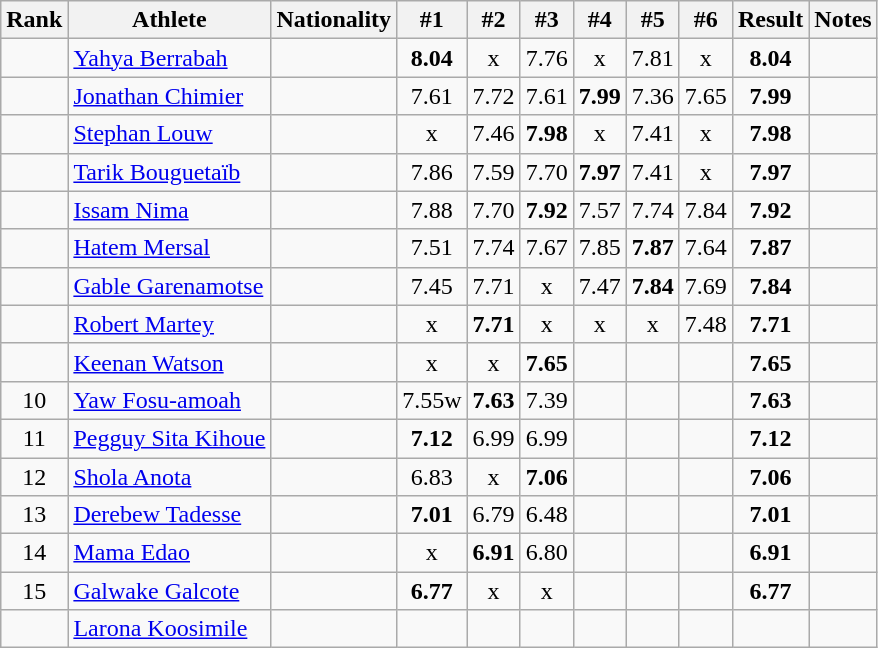<table class="wikitable sortable" style="text-align:center">
<tr>
<th>Rank</th>
<th>Athlete</th>
<th>Nationality</th>
<th>#1</th>
<th>#2</th>
<th>#3</th>
<th>#4</th>
<th>#5</th>
<th>#6</th>
<th>Result</th>
<th>Notes</th>
</tr>
<tr>
<td></td>
<td align="left"><a href='#'>Yahya Berrabah</a></td>
<td align=left></td>
<td><strong>8.04</strong></td>
<td>x</td>
<td>7.76</td>
<td>x</td>
<td>7.81</td>
<td>x</td>
<td><strong>8.04</strong></td>
<td></td>
</tr>
<tr>
<td></td>
<td align="left"><a href='#'>Jonathan Chimier</a></td>
<td align=left></td>
<td>7.61</td>
<td>7.72</td>
<td>7.61</td>
<td><strong>7.99</strong></td>
<td>7.36</td>
<td>7.65</td>
<td><strong>7.99</strong></td>
<td></td>
</tr>
<tr>
<td></td>
<td align="left"><a href='#'>Stephan Louw</a></td>
<td align=left></td>
<td>x</td>
<td>7.46</td>
<td><strong>7.98</strong></td>
<td>x</td>
<td>7.41</td>
<td>x</td>
<td><strong>7.98</strong></td>
<td></td>
</tr>
<tr>
<td></td>
<td align="left"><a href='#'>Tarik Bouguetaïb</a></td>
<td align=left></td>
<td>7.86</td>
<td>7.59</td>
<td>7.70</td>
<td><strong>7.97</strong></td>
<td>7.41</td>
<td>x</td>
<td><strong>7.97</strong></td>
<td></td>
</tr>
<tr>
<td></td>
<td align="left"><a href='#'>Issam Nima</a></td>
<td align=left></td>
<td>7.88</td>
<td>7.70</td>
<td><strong>7.92</strong></td>
<td>7.57</td>
<td>7.74</td>
<td>7.84</td>
<td><strong>7.92</strong></td>
<td></td>
</tr>
<tr>
<td></td>
<td align="left"><a href='#'>Hatem Mersal</a></td>
<td align=left></td>
<td>7.51</td>
<td>7.74</td>
<td>7.67</td>
<td>7.85</td>
<td><strong>7.87</strong></td>
<td>7.64</td>
<td><strong>7.87</strong></td>
<td></td>
</tr>
<tr>
<td></td>
<td align="left"><a href='#'>Gable Garenamotse</a></td>
<td align=left></td>
<td>7.45</td>
<td>7.71</td>
<td>x</td>
<td>7.47</td>
<td><strong>7.84</strong></td>
<td>7.69</td>
<td><strong>7.84</strong></td>
<td></td>
</tr>
<tr>
<td></td>
<td align="left"><a href='#'>Robert Martey</a></td>
<td align=left></td>
<td>x</td>
<td><strong>7.71</strong></td>
<td>x</td>
<td>x</td>
<td>x</td>
<td>7.48</td>
<td><strong>7.71</strong></td>
<td></td>
</tr>
<tr>
<td></td>
<td align="left"><a href='#'>Keenan Watson</a></td>
<td align=left></td>
<td>x</td>
<td>x</td>
<td><strong>7.65</strong></td>
<td></td>
<td></td>
<td></td>
<td><strong>7.65</strong></td>
<td></td>
</tr>
<tr>
<td>10</td>
<td align="left"><a href='#'>Yaw Fosu-amoah</a></td>
<td align=left></td>
<td>7.55w</td>
<td><strong>7.63</strong></td>
<td>7.39</td>
<td></td>
<td></td>
<td></td>
<td><strong>7.63</strong></td>
<td></td>
</tr>
<tr>
<td>11</td>
<td align="left"><a href='#'>Pegguy Sita Kihoue</a></td>
<td align=left></td>
<td><strong>7.12</strong></td>
<td>6.99</td>
<td>6.99</td>
<td></td>
<td></td>
<td></td>
<td><strong>7.12</strong></td>
<td></td>
</tr>
<tr>
<td>12</td>
<td align="left"><a href='#'>Shola Anota</a></td>
<td align=left></td>
<td>6.83</td>
<td>x</td>
<td><strong>7.06</strong></td>
<td></td>
<td></td>
<td></td>
<td><strong>7.06</strong></td>
<td></td>
</tr>
<tr>
<td>13</td>
<td align="left"><a href='#'>Derebew Tadesse</a></td>
<td align=left></td>
<td><strong>7.01</strong></td>
<td>6.79</td>
<td>6.48</td>
<td></td>
<td></td>
<td></td>
<td><strong>7.01</strong></td>
<td></td>
</tr>
<tr>
<td>14</td>
<td align="left"><a href='#'>Mama Edao</a></td>
<td align=left></td>
<td>x</td>
<td><strong>6.91</strong></td>
<td>6.80</td>
<td></td>
<td></td>
<td></td>
<td><strong>6.91</strong></td>
<td></td>
</tr>
<tr>
<td>15</td>
<td align="left"><a href='#'>Galwake Galcote</a></td>
<td align=left></td>
<td><strong>6.77</strong></td>
<td>x</td>
<td>x</td>
<td></td>
<td></td>
<td></td>
<td><strong>6.77</strong></td>
<td></td>
</tr>
<tr>
<td></td>
<td align="left"><a href='#'>Larona Koosimile</a></td>
<td align=left></td>
<td></td>
<td></td>
<td></td>
<td></td>
<td></td>
<td></td>
<td><strong></strong></td>
<td></td>
</tr>
</table>
